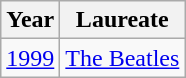<table class="wikitable">
<tr>
<th>Year</th>
<th>Laureate</th>
</tr>
<tr>
<td><a href='#'>1999</a></td>
<td><a href='#'>The Beatles</a></td>
</tr>
</table>
